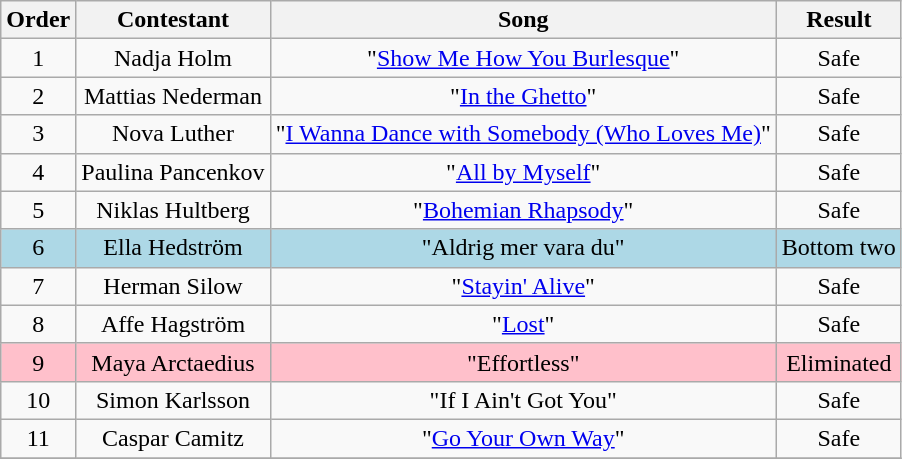<table class="wikitable plainrowheaders" style="text-align:center;">
<tr>
<th scope="col">Order</th>
<th scope="col">Contestant</th>
<th scope="col">Song</th>
<th scope="col">Result</th>
</tr>
<tr>
<td>1</td>
<td scope="row">Nadja Holm</td>
<td>"<a href='#'>Show Me How You Burlesque</a>"</td>
<td>Safe</td>
</tr>
<tr>
<td>2</td>
<td scope="row">Mattias Nederman</td>
<td>"<a href='#'>In the Ghetto</a>"</td>
<td>Safe</td>
</tr>
<tr>
<td>3</td>
<td scope="row">Nova Luther</td>
<td>"<a href='#'>I Wanna Dance with Somebody (Who Loves Me)</a>"</td>
<td>Safe</td>
</tr>
<tr>
<td>4</td>
<td scope="row">Paulina Pancenkov</td>
<td>"<a href='#'>All by Myself</a>"</td>
<td>Safe</td>
</tr>
<tr>
<td>5</td>
<td scope="row">Niklas Hultberg</td>
<td>"<a href='#'>Bohemian Rhapsody</a>"</td>
<td>Safe</td>
</tr>
<tr style="background:lightblue;">
<td>6</td>
<td scope="row">Ella Hedström</td>
<td>"Aldrig mer vara du"</td>
<td>Bottom two</td>
</tr>
<tr>
<td>7</td>
<td scope="row">Herman Silow</td>
<td>"<a href='#'>Stayin' Alive</a>"</td>
<td>Safe</td>
</tr>
<tr>
<td>8</td>
<td scope="row">Affe Hagström</td>
<td>"<a href='#'>Lost</a>"</td>
<td>Safe</td>
</tr>
<tr style="background:pink;">
<td>9</td>
<td scope="row">Maya Arctaedius</td>
<td>"Effortless"</td>
<td>Eliminated</td>
</tr>
<tr>
<td>10</td>
<td scope="row">Simon Karlsson</td>
<td>"If I Ain't Got You"</td>
<td>Safe</td>
</tr>
<tr>
<td>11</td>
<td scope="row">Caspar Camitz</td>
<td>"<a href='#'>Go Your Own Way</a>"</td>
<td>Safe</td>
</tr>
<tr>
</tr>
</table>
